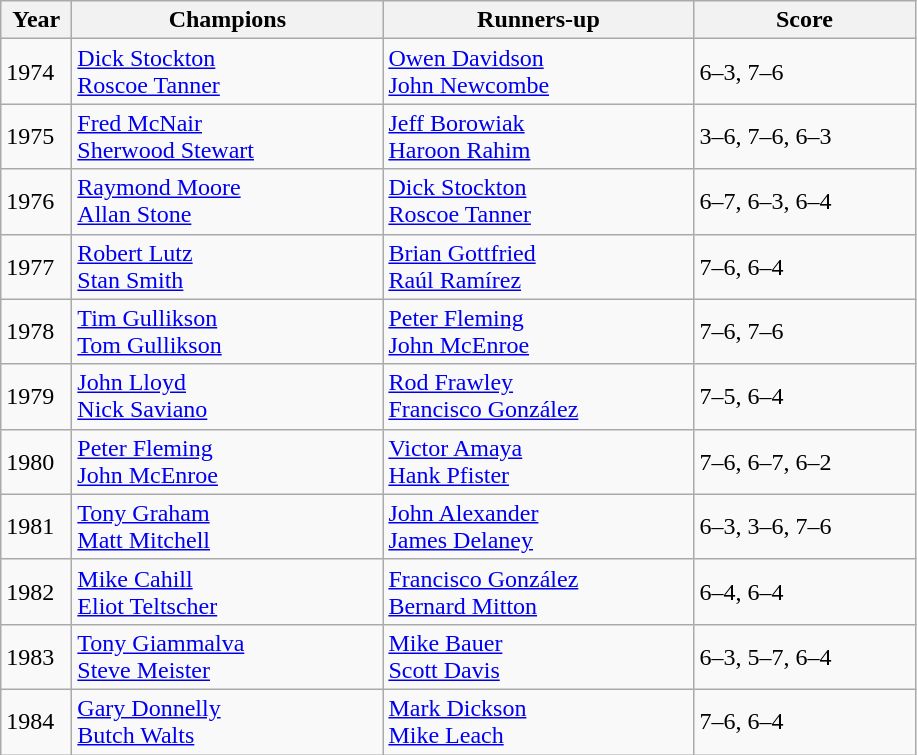<table class="wikitable">
<tr>
<th style="width:40px">Year</th>
<th style="width:200px">Champions</th>
<th style="width:200px">Runners-up</th>
<th style="width:140px" class="unsortable">Score</th>
</tr>
<tr>
<td>1974</td>
<td> <a href='#'>Dick Stockton</a><br> <a href='#'>Roscoe Tanner</a></td>
<td> <a href='#'>Owen Davidson</a><br> <a href='#'>John Newcombe</a></td>
<td>6–3, 7–6</td>
</tr>
<tr>
<td>1975</td>
<td> <a href='#'>Fred McNair</a><br> <a href='#'>Sherwood Stewart</a></td>
<td> <a href='#'>Jeff Borowiak</a><br> <a href='#'>Haroon Rahim</a></td>
<td>3–6, 7–6, 6–3</td>
</tr>
<tr>
<td>1976</td>
<td> <a href='#'>Raymond Moore</a><br> <a href='#'>Allan Stone</a></td>
<td> <a href='#'>Dick Stockton</a><br> <a href='#'>Roscoe Tanner</a></td>
<td>6–7, 6–3, 6–4</td>
</tr>
<tr>
<td>1977</td>
<td> <a href='#'>Robert Lutz</a><br> <a href='#'>Stan Smith</a></td>
<td> <a href='#'>Brian Gottfried</a><br> <a href='#'>Raúl Ramírez</a></td>
<td>7–6, 6–4</td>
</tr>
<tr>
<td>1978</td>
<td> <a href='#'>Tim Gullikson</a><br> <a href='#'>Tom Gullikson</a></td>
<td> <a href='#'>Peter Fleming</a><br> <a href='#'>John McEnroe</a></td>
<td>7–6, 7–6</td>
</tr>
<tr>
<td>1979</td>
<td> <a href='#'>John Lloyd</a><br> <a href='#'>Nick Saviano</a></td>
<td> <a href='#'>Rod Frawley</a><br> <a href='#'>Francisco González</a></td>
<td>7–5, 6–4</td>
</tr>
<tr>
<td>1980</td>
<td> <a href='#'>Peter Fleming</a><br> <a href='#'>John McEnroe</a></td>
<td> <a href='#'>Victor Amaya</a><br> <a href='#'>Hank Pfister</a></td>
<td>7–6, 6–7, 6–2</td>
</tr>
<tr>
<td>1981</td>
<td> <a href='#'>Tony Graham</a><br> <a href='#'>Matt Mitchell</a></td>
<td> <a href='#'>John Alexander</a><br> <a href='#'>James Delaney</a></td>
<td>6–3, 3–6, 7–6</td>
</tr>
<tr>
<td>1982</td>
<td> <a href='#'>Mike Cahill</a><br> <a href='#'>Eliot Teltscher</a></td>
<td> <a href='#'>Francisco González</a><br> <a href='#'>Bernard Mitton</a></td>
<td>6–4, 6–4</td>
</tr>
<tr>
<td>1983</td>
<td> <a href='#'>Tony Giammalva</a><br> <a href='#'>Steve Meister</a></td>
<td> <a href='#'>Mike Bauer</a><br> <a href='#'>Scott Davis</a></td>
<td>6–3, 5–7, 6–4</td>
</tr>
<tr>
<td>1984</td>
<td> <a href='#'>Gary Donnelly</a><br> <a href='#'>Butch Walts</a></td>
<td> <a href='#'>Mark Dickson</a><br> <a href='#'>Mike Leach</a></td>
<td>7–6, 6–4</td>
</tr>
</table>
